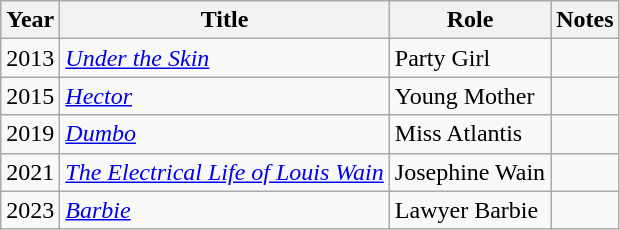<table class="wikitable sortable">
<tr>
<th>Year</th>
<th>Title</th>
<th>Role</th>
<th>Notes</th>
</tr>
<tr>
<td>2013</td>
<td><em><a href='#'>Under the Skin</a></em></td>
<td>Party Girl</td>
<td></td>
</tr>
<tr>
<td>2015</td>
<td><em><a href='#'>Hector</a></em></td>
<td>Young Mother</td>
<td></td>
</tr>
<tr>
<td>2019</td>
<td><em><a href='#'>Dumbo</a></em></td>
<td>Miss Atlantis</td>
<td></td>
</tr>
<tr>
<td>2021</td>
<td><em><a href='#'>The Electrical Life of Louis Wain</a></em></td>
<td>Josephine Wain</td>
<td></td>
</tr>
<tr>
<td>2023</td>
<td><em><a href='#'>Barbie</a></em></td>
<td>Lawyer Barbie</td>
<td></td>
</tr>
</table>
